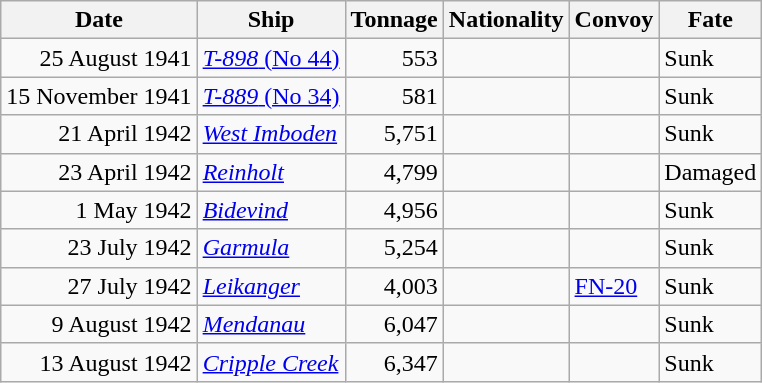<table class="wikitable">
<tr>
<th>Date</th>
<th>Ship</th>
<th>Tonnage</th>
<th>Nationality</th>
<th>Convoy</th>
<th>Fate</th>
</tr>
<tr>
<td align="right">25 August 1941</td>
<td align="left"><a href='#'><em>T-898</em> (No 44)</a></td>
<td align="right">553</td>
<td align="left"></td>
<td></td>
<td align="left">Sunk</td>
</tr>
<tr>
<td align="right">15 November 1941</td>
<td align="left"><a href='#'><em>T-889</em> (No 34)</a></td>
<td align="right">581</td>
<td align="left"></td>
<td></td>
<td align="left">Sunk</td>
</tr>
<tr>
<td align="right">21 April 1942</td>
<td align="left"><a href='#'><em>West Imboden</em></a></td>
<td align="right">5,751</td>
<td align="left"></td>
<td></td>
<td align="left">Sunk</td>
</tr>
<tr>
<td align="right">23 April 1942</td>
<td align="left"><a href='#'><em>Reinholt</em></a></td>
<td align="right">4,799</td>
<td align="left"></td>
<td></td>
<td align="left">Damaged</td>
</tr>
<tr>
<td align="right">1 May 1942</td>
<td align="left"><a href='#'><em>Bidevind</em></a></td>
<td align="right">4,956</td>
<td align="left"></td>
<td></td>
<td align="left">Sunk</td>
</tr>
<tr>
<td align="right">23 July 1942</td>
<td align="left"><a href='#'><em>Garmula</em></a></td>
<td align="right">5,254</td>
<td align="left"></td>
<td></td>
<td align="left">Sunk</td>
</tr>
<tr>
<td align="right">27 July 1942</td>
<td align="left"><a href='#'><em>Leikanger</em></a></td>
<td align="right">4,003</td>
<td align="left"></td>
<td><a href='#'>FN-20</a></td>
<td align="left">Sunk</td>
</tr>
<tr>
<td align="right">9 August 1942</td>
<td align="left"><a href='#'><em>Mendanau</em></a></td>
<td align="right">6,047</td>
<td align="left"></td>
<td></td>
<td align="left">Sunk</td>
</tr>
<tr>
<td align="right">13 August 1942</td>
<td align="left"><a href='#'><em>Cripple Creek</em></a></td>
<td align="right">6,347</td>
<td align="left"></td>
<td></td>
<td align="left">Sunk</td>
</tr>
</table>
